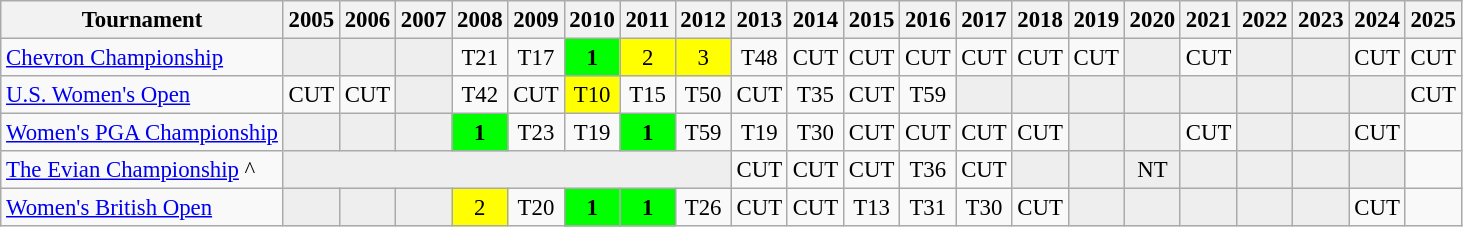<table class="wikitable" style="font-size:95%;text-align:center;">
<tr>
<th>Tournament</th>
<th>2005</th>
<th>2006</th>
<th>2007</th>
<th>2008</th>
<th>2009</th>
<th>2010</th>
<th>2011</th>
<th>2012</th>
<th>2013</th>
<th>2014</th>
<th>2015</th>
<th>2016</th>
<th>2017</th>
<th>2018</th>
<th>2019</th>
<th>2020</th>
<th>2021</th>
<th>2022</th>
<th>2023</th>
<th>2024</th>
<th>2025</th>
</tr>
<tr>
<td align=left><a href='#'>Chevron Championship</a></td>
<td style="background:#eeeeee;"></td>
<td style="background:#eeeeee;"></td>
<td style="background:#eeeeee;"></td>
<td>T21</td>
<td>T17</td>
<td style="background:lime;"><strong>1</strong></td>
<td style="background:yellow;">2</td>
<td style="background:yellow;">3</td>
<td>T48</td>
<td>CUT</td>
<td>CUT</td>
<td>CUT</td>
<td>CUT</td>
<td>CUT</td>
<td>CUT</td>
<td style="background:#eeeeee;"></td>
<td>CUT</td>
<td style="background:#eeeeee;"></td>
<td style="background:#eeeeee;"></td>
<td>CUT</td>
<td>CUT</td>
</tr>
<tr>
<td align=left><a href='#'>U.S. Women's Open</a></td>
<td>CUT</td>
<td>CUT</td>
<td style="background:#eeeeee;"></td>
<td>T42</td>
<td>CUT</td>
<td style="background:yellow;">T10</td>
<td>T15</td>
<td>T50</td>
<td>CUT</td>
<td>T35</td>
<td>CUT</td>
<td>T59</td>
<td style="background:#eeeeee;"></td>
<td style="background:#eeeeee;"></td>
<td style="background:#eeeeee;"></td>
<td style="background:#eeeeee;"></td>
<td style="background:#eeeeee;"></td>
<td style="background:#eeeeee;"></td>
<td style="background:#eeeeee;"></td>
<td style="background:#eeeeee;"></td>
<td>CUT</td>
</tr>
<tr>
<td align=left><a href='#'>Women's PGA Championship</a></td>
<td style="background:#eeeeee;"></td>
<td style="background:#eeeeee;"></td>
<td style="background:#eeeeee;"></td>
<td style="background:lime;"><strong>1</strong></td>
<td>T23</td>
<td>T19</td>
<td style="background:lime;"><strong>1</strong></td>
<td>T59</td>
<td>T19</td>
<td>T30</td>
<td>CUT</td>
<td>CUT</td>
<td>CUT</td>
<td>CUT</td>
<td style="background:#eeeeee;"></td>
<td style="background:#eeeeee;"></td>
<td>CUT</td>
<td style="background:#eeeeee;"></td>
<td style="background:#eeeeee;"></td>
<td>CUT</td>
<td></td>
</tr>
<tr>
<td align=left><a href='#'>The Evian Championship</a> ^</td>
<td style="background:#eeeeee;" colspan=8></td>
<td>CUT</td>
<td>CUT</td>
<td>CUT</td>
<td>T36</td>
<td>CUT</td>
<td style="background:#eeeeee;"></td>
<td style="background:#eeeeee;"></td>
<td style="background:#eeeeee;">NT</td>
<td style="background:#eeeeee;"></td>
<td style="background:#eeeeee;"></td>
<td style="background:#eeeeee;"></td>
<td style="background:#eeeeee;"></td>
<td></td>
</tr>
<tr>
<td align=left><a href='#'>Women's British Open</a></td>
<td style="background:#eeeeee;"></td>
<td style="background:#eeeeee;"></td>
<td style="background:#eeeeee;"></td>
<td style="background:yellow;">2</td>
<td>T20</td>
<td style="background:lime;"><strong>1</strong></td>
<td style="background:lime;"><strong>1</strong></td>
<td>T26</td>
<td>CUT</td>
<td>CUT</td>
<td>T13</td>
<td>T31</td>
<td>T30</td>
<td>CUT</td>
<td style="background:#eeeeee;"></td>
<td style="background:#eeeeee;"></td>
<td style="background:#eeeeee;"></td>
<td style="background:#eeeeee;"></td>
<td style="background:#eeeeee;"></td>
<td>CUT</td>
<td></td>
</tr>
</table>
